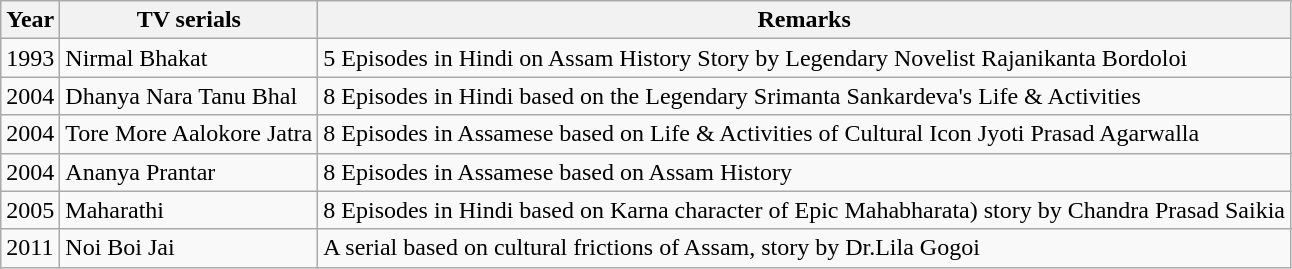<table class="wikitable sortable">
<tr>
<th>Year</th>
<th>TV serials</th>
<th>Remarks</th>
</tr>
<tr>
<td>1993</td>
<td>Nirmal Bhakat</td>
<td>5 Episodes in Hindi on Assam History Story by Legendary Novelist Rajanikanta Bordoloi </td>
</tr>
<tr>
<td>2004</td>
<td>Dhanya Nara Tanu Bhal</td>
<td>8 Episodes in Hindi based on the Legendary Srimanta Sankardeva's Life & Activities </td>
</tr>
<tr>
<td>2004</td>
<td>Tore More Aalokore Jatra</td>
<td>8 Episodes in Assamese based on Life & Activities of Cultural Icon Jyoti Prasad Agarwalla  </td>
</tr>
<tr>
<td>2004</td>
<td>Ananya Prantar</td>
<td>8 Episodes in Assamese based on Assam History  </td>
</tr>
<tr>
<td>2005</td>
<td>Maharathi</td>
<td>8 Episodes in Hindi based on Karna character of Epic Mahabharata) story by Chandra Prasad Saikia  </td>
</tr>
<tr>
<td>2011</td>
<td>Noi Boi Jai</td>
<td>A serial based on cultural frictions of Assam, story by Dr.Lila Gogoi  </td>
</tr>
</table>
